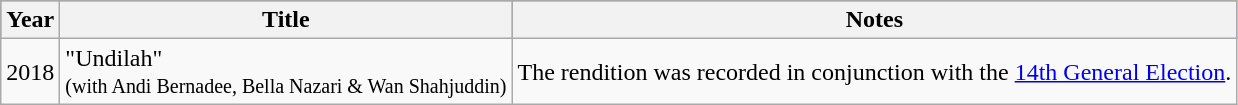<table class="wikitable">
<tr style="background:#96c; text-align:center;">
<th style="text-align:center;">Year</th>
<th>Title</th>
<th>Notes</th>
</tr>
<tr>
<td>2018</td>
<td>"Undilah"<br><small>(with Andi Bernadee, Bella Nazari & Wan Shahjuddin)</small></td>
<td>The rendition was recorded in conjunction with the <a href='#'>14th General Election</a>.</td>
</tr>
</table>
